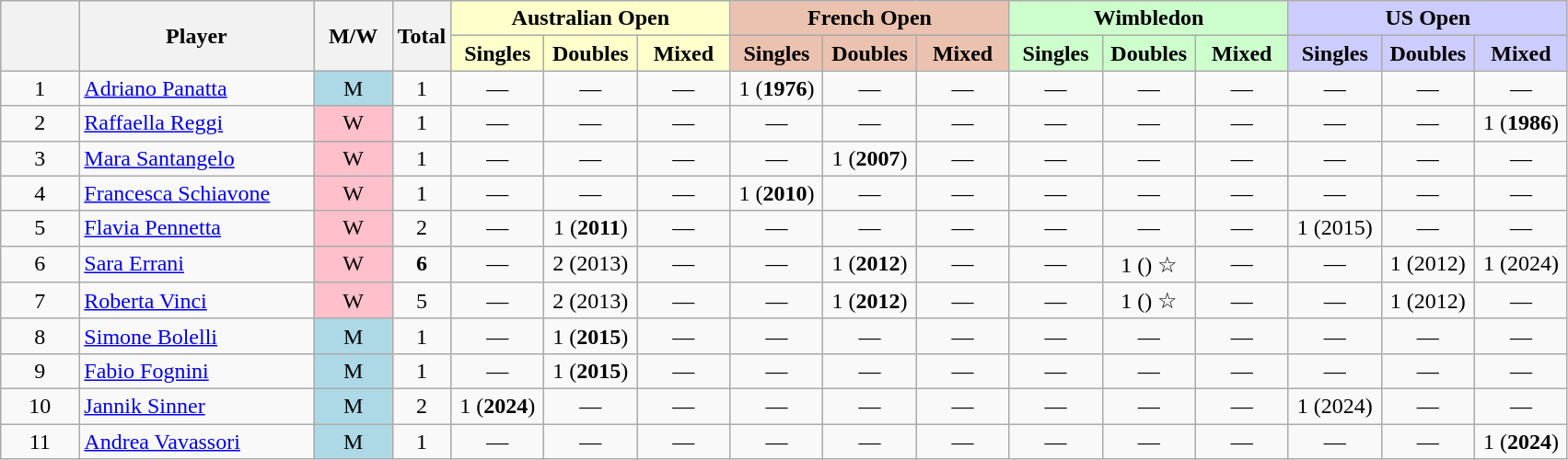<table class="wikitable mw-datatable sortable" style="text-align:center;">
<tr>
<th data-sort-type="number" width="5%" rowspan="2"></th>
<th width="15%" rowspan="2">Player</th>
<th width="5%"  rowspan="2">M/W</th>
<th rowspan="2">Total</th>
<th colspan="3" style="background:#ffc;">Australian Open</th>
<th colspan="3" style="background:#ebc2af;">French Open</th>
<th colspan="3" style="background:#cfc;">Wimbledon</th>
<th colspan="3" style="background:#ccf;">US Open</th>
</tr>
<tr>
<th style="background:#ffc; width:60px;">Singles</th>
<th style="background:#ffc; width:60px;">Doubles</th>
<th style="background:#ffc; width:60px;">Mixed</th>
<th style="background:#ebc2af; width:60px;">Singles</th>
<th style="background:#ebc2af; width:60px;">Doubles</th>
<th style="background:#ebc2af; width:60px;">Mixed</th>
<th style="background:#cfc; width:60px;">Singles</th>
<th style="background:#cfc; width:60px;">Doubles</th>
<th style="background:#cfc; width:60px;">Mixed</th>
<th style="background:#ccf; width:60px;">Singles</th>
<th style="background:#ccf; width:60px;">Doubles</th>
<th style="background:#ccf; width:60px;">Mixed</th>
</tr>
<tr>
<td>1</td>
<td style="text-align:left"><a href='#'>Adriano Panatta</a></td>
<td style="background:lightblue;">M</td>
<td>1</td>
<td>—</td>
<td>—</td>
<td>—</td>
<td>1 (<strong>1976</strong>)</td>
<td>—</td>
<td>—</td>
<td>—</td>
<td>—</td>
<td>—</td>
<td>—</td>
<td>—</td>
<td>—</td>
</tr>
<tr>
<td>2</td>
<td style="text-align:left"><a href='#'>Raffaella Reggi</a></td>
<td style="background:pink;">W</td>
<td>1</td>
<td>—</td>
<td>—</td>
<td>—</td>
<td>—</td>
<td>—</td>
<td>—</td>
<td>—</td>
<td>—</td>
<td>—</td>
<td>—</td>
<td>—</td>
<td>1 (<strong>1986</strong>)</td>
</tr>
<tr>
<td>3</td>
<td style="text-align:left"><a href='#'>Mara Santangelo</a></td>
<td style="background:pink;">W</td>
<td>1</td>
<td>—</td>
<td>—</td>
<td>—</td>
<td>—</td>
<td>1 (<strong>2007</strong>)</td>
<td>—</td>
<td>—</td>
<td>—</td>
<td>—</td>
<td>—</td>
<td>—</td>
<td>—</td>
</tr>
<tr>
<td>4</td>
<td style="text-align:left"><a href='#'>Francesca Schiavone</a></td>
<td style="background:pink;">W</td>
<td>1</td>
<td>—</td>
<td>—</td>
<td>—</td>
<td>1 (<strong>2010</strong>)</td>
<td>—</td>
<td>—</td>
<td>—</td>
<td>—</td>
<td>—</td>
<td>—</td>
<td>—</td>
<td>—</td>
</tr>
<tr>
<td>5</td>
<td style="text-align:left"><a href='#'>Flavia Pennetta</a></td>
<td style="background:pink;">W</td>
<td>2</td>
<td>—</td>
<td>1 (<strong>2011</strong>)</td>
<td>—</td>
<td>—</td>
<td>—</td>
<td>—</td>
<td>—</td>
<td>—</td>
<td>—</td>
<td>1 (2015)</td>
<td>—</td>
<td>—</td>
</tr>
<tr>
<td>6</td>
<td style="text-align:left"><a href='#'>Sara Errani</a></td>
<td style="background:pink;">W</td>
<td><strong>6</strong></td>
<td>—</td>
<td>2 (2013)</td>
<td>—</td>
<td>—</td>
<td>1 (<strong>2012</strong>)</td>
<td>—</td>
<td>—</td>
<td>1 () ☆</td>
<td>—</td>
<td>—</td>
<td>1 (2012)</td>
<td>1 (2024)</td>
</tr>
<tr>
<td>7</td>
<td style="text-align:left"><a href='#'>Roberta Vinci</a></td>
<td style="background:pink;">W</td>
<td>5</td>
<td>—</td>
<td>2 (2013)</td>
<td>—</td>
<td>—</td>
<td>1 (<strong>2012</strong>)</td>
<td>—</td>
<td>—</td>
<td>1 () ☆</td>
<td>—</td>
<td>—</td>
<td>1 (2012)</td>
<td>—</td>
</tr>
<tr>
<td>8</td>
<td style="text-align:left"><a href='#'>Simone Bolelli</a></td>
<td style="background:lightblue;">M</td>
<td>1</td>
<td>—</td>
<td>1 (<strong>2015</strong>)</td>
<td>—</td>
<td>—</td>
<td>—</td>
<td>—</td>
<td>—</td>
<td>—</td>
<td>—</td>
<td>—</td>
<td>—</td>
<td>—</td>
</tr>
<tr>
<td>9</td>
<td style="text-align:left"><a href='#'>Fabio Fognini</a></td>
<td style="background:lightblue;">M</td>
<td>1</td>
<td>—</td>
<td>1 (<strong>2015</strong>)</td>
<td>—</td>
<td>—</td>
<td>—</td>
<td>—</td>
<td>—</td>
<td>—</td>
<td>—</td>
<td>—</td>
<td>—</td>
<td>—</td>
</tr>
<tr>
<td>10</td>
<td style="text-align:left"><a href='#'>Jannik Sinner</a></td>
<td style="background:lightblue;">M</td>
<td>2</td>
<td>1 (<strong>2024</strong>)</td>
<td>—</td>
<td>—</td>
<td>—</td>
<td>—</td>
<td>—</td>
<td>—</td>
<td>—</td>
<td>—</td>
<td>1 (2024)</td>
<td>—</td>
<td>—</td>
</tr>
<tr>
<td>11</td>
<td style="text-align:left"><a href='#'>Andrea Vavassori</a></td>
<td style="background:lightblue;">M</td>
<td>1</td>
<td>—</td>
<td>—</td>
<td>—</td>
<td>—</td>
<td>—</td>
<td>—</td>
<td>—</td>
<td>—</td>
<td>—</td>
<td>—</td>
<td>—</td>
<td>1 (<strong>2024</strong>)</td>
</tr>
</table>
